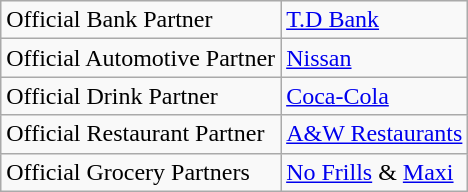<table class="wikitable">
<tr>
<td>Official Bank Partner</td>
<td><a href='#'>T.D Bank</a></td>
</tr>
<tr>
<td>Official Automotive Partner</td>
<td><a href='#'>Nissan</a></td>
</tr>
<tr>
<td>Official Drink Partner</td>
<td><a href='#'>Coca-Cola</a></td>
</tr>
<tr>
<td>Official Restaurant Partner</td>
<td><a href='#'>A&W Restaurants</a></td>
</tr>
<tr>
<td>Official Grocery Partners</td>
<td><a href='#'>No Frills</a> & <a href='#'>Maxi</a></td>
</tr>
</table>
